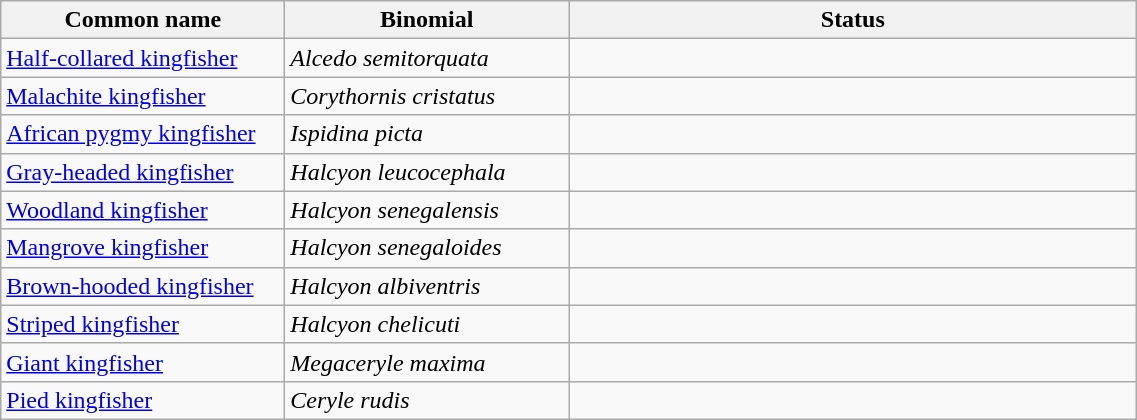<table width=60% class="wikitable">
<tr>
<th width=25%>Common name</th>
<th width=25%>Binomial</th>
<th width=50%>Status</th>
</tr>
<tr>
<td><a href='#'>Half-collared kingfisher</a></td>
<td><em>Alcedo semitorquata</em></td>
<td></td>
</tr>
<tr>
<td><a href='#'>Malachite kingfisher</a></td>
<td><em>Corythornis cristatus</em></td>
<td></td>
</tr>
<tr>
<td><a href='#'>African pygmy kingfisher</a></td>
<td><em>Ispidina picta</em></td>
<td></td>
</tr>
<tr>
<td><a href='#'>Gray-headed kingfisher</a></td>
<td><em>Halcyon leucocephala</em></td>
<td></td>
</tr>
<tr>
<td><a href='#'>Woodland kingfisher</a></td>
<td><em>Halcyon senegalensis</em></td>
<td></td>
</tr>
<tr>
<td><a href='#'>Mangrove kingfisher</a></td>
<td><em>Halcyon senegaloides</em></td>
<td></td>
</tr>
<tr>
<td><a href='#'>Brown-hooded kingfisher</a></td>
<td><em>Halcyon albiventris</em></td>
<td></td>
</tr>
<tr>
<td><a href='#'>Striped kingfisher</a></td>
<td><em>Halcyon chelicuti</em></td>
<td></td>
</tr>
<tr>
<td><a href='#'>Giant kingfisher</a></td>
<td><em>Megaceryle maxima</em></td>
<td></td>
</tr>
<tr>
<td><a href='#'>Pied kingfisher</a></td>
<td><em>Ceryle rudis</em></td>
<td></td>
</tr>
</table>
